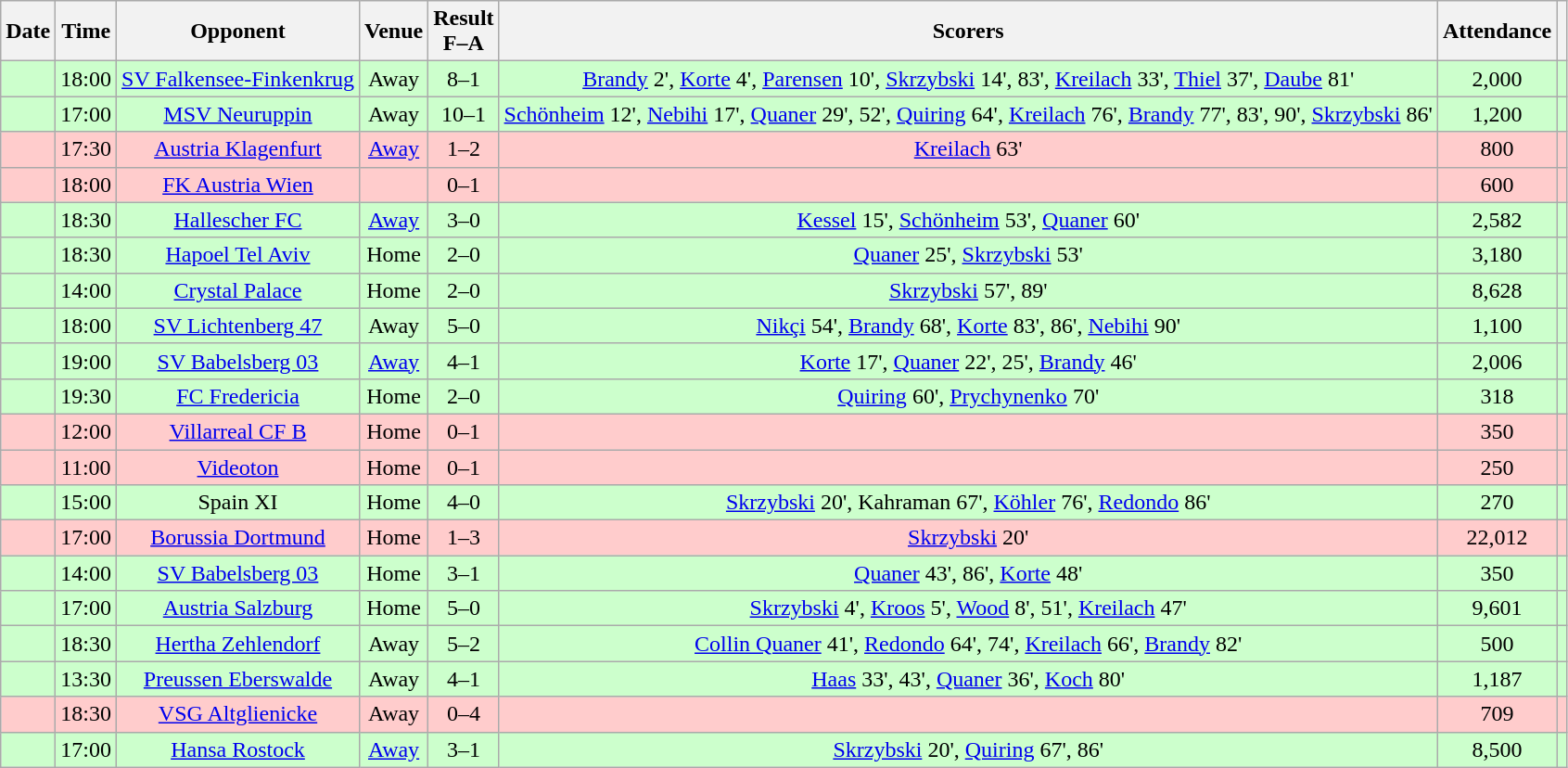<table class="wikitable sortable" style="text-align:center">
<tr>
<th>Date</th>
<th>Time</th>
<th>Opponent</th>
<th>Venue</th>
<th>Result<br>F–A</th>
<th class="unsortable">Scorers</th>
<th>Attendance</th>
<th class="unsortable"></th>
</tr>
<tr bgcolor="#ccffcc">
<td></td>
<td>18:00</td>
<td><a href='#'>SV Falkensee-Finkenkrug</a></td>
<td>Away</td>
<td>8–1</td>
<td><a href='#'>Brandy</a> 2', <a href='#'>Korte</a> 4', <a href='#'>Parensen</a> 10', <a href='#'>Skrzybski</a> 14', 83', <a href='#'>Kreilach</a> 33', <a href='#'>Thiel</a> 37', <a href='#'>Daube</a> 81'</td>
<td>2,000</td>
<td></td>
</tr>
<tr bgcolor="#ccffcc">
<td></td>
<td>17:00</td>
<td><a href='#'>MSV Neuruppin</a></td>
<td>Away</td>
<td>10–1</td>
<td><a href='#'>Schönheim</a> 12', <a href='#'>Nebihi</a> 17', <a href='#'>Quaner</a> 29', 52', <a href='#'>Quiring</a> 64', <a href='#'>Kreilach</a> 76', <a href='#'>Brandy</a> 77', 83', 90', <a href='#'>Skrzybski</a> 86'</td>
<td>1,200</td>
<td></td>
</tr>
<tr bgcolor="#ffcccc">
<td></td>
<td>17:30</td>
<td><a href='#'>Austria Klagenfurt</a></td>
<td><a href='#'>Away</a></td>
<td>1–2</td>
<td><a href='#'>Kreilach</a> 63'</td>
<td>800</td>
<td></td>
</tr>
<tr bgcolor="#ffcccc">
<td></td>
<td>18:00</td>
<td><a href='#'>FK Austria Wien</a></td>
<td></td>
<td>0–1</td>
<td></td>
<td>600</td>
<td></td>
</tr>
<tr bgcolor="#ccffcc">
<td></td>
<td>18:30</td>
<td><a href='#'>Hallescher FC</a></td>
<td><a href='#'>Away</a></td>
<td>3–0</td>
<td><a href='#'>Kessel</a> 15', <a href='#'>Schönheim</a> 53', <a href='#'>Quaner</a> 60'</td>
<td>2,582</td>
<td></td>
</tr>
<tr bgcolor="#ccffcc">
<td></td>
<td>18:30</td>
<td><a href='#'>Hapoel Tel Aviv</a></td>
<td>Home</td>
<td>2–0</td>
<td><a href='#'>Quaner</a> 25', <a href='#'>Skrzybski</a> 53'</td>
<td>3,180</td>
<td></td>
</tr>
<tr bgcolor="#ccffcc">
<td></td>
<td>14:00</td>
<td><a href='#'>Crystal Palace</a></td>
<td>Home</td>
<td>2–0</td>
<td><a href='#'>Skrzybski</a> 57', 89'</td>
<td>8,628</td>
<td></td>
</tr>
<tr bgcolor="#ccffcc">
<td></td>
<td>18:00</td>
<td><a href='#'>SV Lichtenberg 47</a></td>
<td>Away</td>
<td>5–0</td>
<td><a href='#'>Nikçi</a> 54', <a href='#'>Brandy</a> 68', <a href='#'>Korte</a> 83', 86', <a href='#'>Nebihi</a> 90'</td>
<td>1,100</td>
<td></td>
</tr>
<tr bgcolor="#ccffcc">
<td></td>
<td>19:00</td>
<td><a href='#'>SV Babelsberg 03</a></td>
<td><a href='#'>Away</a></td>
<td>4–1</td>
<td><a href='#'>Korte</a> 17', <a href='#'>Quaner</a> 22', 25', <a href='#'>Brandy</a> 46'</td>
<td>2,006</td>
<td></td>
</tr>
<tr bgcolor="#ccffcc">
<td></td>
<td>19:30</td>
<td><a href='#'>FC Fredericia</a></td>
<td>Home</td>
<td>2–0</td>
<td><a href='#'>Quiring</a> 60', <a href='#'>Prychynenko</a> 70'</td>
<td>318</td>
<td></td>
</tr>
<tr bgcolor="#ffcccc">
<td></td>
<td>12:00</td>
<td><a href='#'>Villarreal CF B</a></td>
<td>Home</td>
<td>0–1</td>
<td></td>
<td>350</td>
<td></td>
</tr>
<tr bgcolor="#ffcccc">
<td></td>
<td>11:00</td>
<td><a href='#'>Videoton</a></td>
<td>Home</td>
<td>0–1</td>
<td></td>
<td>250</td>
<td></td>
</tr>
<tr bgcolor="#ccffcc">
<td></td>
<td>15:00</td>
<td>Spain XI</td>
<td>Home</td>
<td>4–0</td>
<td><a href='#'>Skrzybski</a> 20', Kahraman 67', <a href='#'>Köhler</a> 76', <a href='#'>Redondo</a> 86'</td>
<td>270</td>
<td></td>
</tr>
<tr bgcolor="#ffcccc">
<td></td>
<td>17:00</td>
<td><a href='#'>Borussia Dortmund</a></td>
<td>Home</td>
<td>1–3</td>
<td><a href='#'>Skrzybski</a> 20'</td>
<td>22,012</td>
<td></td>
</tr>
<tr bgcolor="#ccffcc">
<td></td>
<td>14:00</td>
<td><a href='#'>SV Babelsberg 03</a></td>
<td>Home</td>
<td>3–1</td>
<td><a href='#'>Quaner</a> 43', 86', <a href='#'>Korte</a> 48'</td>
<td>350</td>
<td></td>
</tr>
<tr bgcolor="#ccffcc">
<td></td>
<td>17:00</td>
<td><a href='#'>Austria Salzburg</a></td>
<td>Home</td>
<td>5–0</td>
<td><a href='#'>Skrzybski</a> 4', <a href='#'>Kroos</a> 5', <a href='#'>Wood</a> 8', 51', <a href='#'>Kreilach</a> 47'</td>
<td>9,601</td>
<td></td>
</tr>
<tr bgcolor="#ccffcc">
<td></td>
<td>18:30</td>
<td><a href='#'>Hertha Zehlendorf</a></td>
<td>Away</td>
<td>5–2</td>
<td><a href='#'>Collin Quaner</a> 41', <a href='#'>Redondo</a> 64', 74', <a href='#'>Kreilach</a> 66', <a href='#'>Brandy</a> 82'</td>
<td>500</td>
<td></td>
</tr>
<tr bgcolor="#ccffcc">
<td></td>
<td>13:30</td>
<td><a href='#'>Preussen Eberswalde</a></td>
<td>Away</td>
<td>4–1</td>
<td><a href='#'>Haas</a> 33', 43', <a href='#'>Quaner</a> 36', <a href='#'>Koch</a> 80'</td>
<td>1,187</td>
<td></td>
</tr>
<tr bgcolor="#ffcccc">
<td></td>
<td>18:30</td>
<td><a href='#'>VSG Altglienicke</a></td>
<td>Away</td>
<td>0–4</td>
<td></td>
<td>709</td>
<td></td>
</tr>
<tr bgcolor="#ccffcc">
<td></td>
<td>17:00</td>
<td><a href='#'>Hansa Rostock</a></td>
<td><a href='#'>Away</a></td>
<td>3–1</td>
<td><a href='#'>Skrzybski</a> 20', <a href='#'>Quiring</a> 67', 86'</td>
<td>8,500</td>
<td></td>
</tr>
</table>
